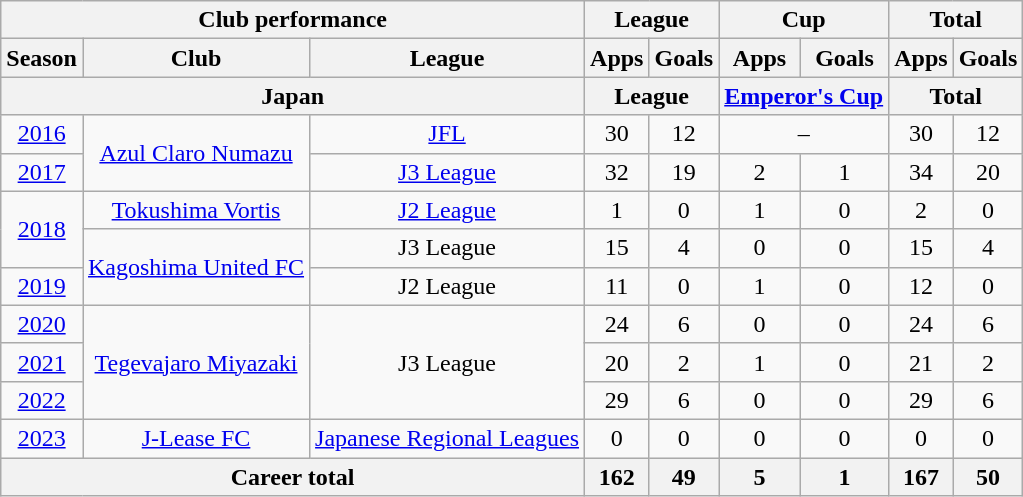<table class="wikitable" style="text-align:center;">
<tr>
<th colspan=3>Club performance</th>
<th colspan=2>League</th>
<th colspan=2>Cup</th>
<th colspan=2>Total</th>
</tr>
<tr>
<th>Season</th>
<th>Club</th>
<th>League</th>
<th>Apps</th>
<th>Goals</th>
<th>Apps</th>
<th>Goals</th>
<th>Apps</th>
<th>Goals</th>
</tr>
<tr>
<th colspan=3>Japan</th>
<th colspan=2>League</th>
<th colspan=2><a href='#'>Emperor's Cup</a></th>
<th colspan=2>Total</th>
</tr>
<tr>
<td><a href='#'>2016</a></td>
<td rowspan="2"><a href='#'>Azul Claro Numazu</a></td>
<td><a href='#'>JFL</a></td>
<td>30</td>
<td>12</td>
<td colspan="2">–</td>
<td>30</td>
<td>12</td>
</tr>
<tr>
<td><a href='#'>2017</a></td>
<td><a href='#'>J3 League</a></td>
<td>32</td>
<td>19</td>
<td>2</td>
<td>1</td>
<td>34</td>
<td>20</td>
</tr>
<tr>
<td rowspan="2"><a href='#'>2018</a></td>
<td><a href='#'>Tokushima Vortis</a></td>
<td><a href='#'>J2 League</a></td>
<td>1</td>
<td>0</td>
<td>1</td>
<td>0</td>
<td>2</td>
<td>0</td>
</tr>
<tr>
<td rowspan="2"><a href='#'>Kagoshima United FC</a></td>
<td>J3 League</td>
<td>15</td>
<td>4</td>
<td>0</td>
<td>0</td>
<td>15</td>
<td>4</td>
</tr>
<tr>
<td><a href='#'>2019</a></td>
<td>J2 League</td>
<td>11</td>
<td>0</td>
<td>1</td>
<td>0</td>
<td>12</td>
<td>0</td>
</tr>
<tr>
<td><a href='#'>2020</a></td>
<td rowspan="3"><a href='#'>Tegevajaro Miyazaki</a></td>
<td rowspan="3">J3 League</td>
<td>24</td>
<td>6</td>
<td>0</td>
<td>0</td>
<td>24</td>
<td>6</td>
</tr>
<tr>
<td><a href='#'>2021</a></td>
<td>20</td>
<td>2</td>
<td>1</td>
<td>0</td>
<td>21</td>
<td>2</td>
</tr>
<tr>
<td><a href='#'>2022</a></td>
<td>29</td>
<td>6</td>
<td>0</td>
<td>0</td>
<td>29</td>
<td>6</td>
</tr>
<tr>
<td><a href='#'>2023</a></td>
<td><a href='#'>J-Lease FC</a></td>
<td><a href='#'>Japanese Regional Leagues</a></td>
<td>0</td>
<td>0</td>
<td>0</td>
<td>0</td>
<td>0</td>
<td>0</td>
</tr>
<tr>
<th colspan=3>Career total</th>
<th>162</th>
<th>49</th>
<th>5</th>
<th>1</th>
<th>167</th>
<th>50</th>
</tr>
</table>
